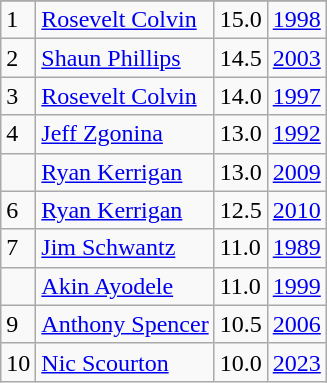<table class="wikitable">
<tr>
</tr>
<tr>
<td>1</td>
<td><a href='#'>Rosevelt Colvin</a></td>
<td>15.0</td>
<td><a href='#'>1998</a></td>
</tr>
<tr>
<td>2</td>
<td><a href='#'>Shaun Phillips</a></td>
<td>14.5</td>
<td><a href='#'>2003</a></td>
</tr>
<tr>
<td>3</td>
<td><a href='#'>Rosevelt Colvin</a></td>
<td>14.0</td>
<td><a href='#'>1997</a></td>
</tr>
<tr>
<td>4</td>
<td><a href='#'>Jeff Zgonina</a></td>
<td>13.0</td>
<td><a href='#'>1992</a></td>
</tr>
<tr>
<td></td>
<td><a href='#'>Ryan Kerrigan</a></td>
<td>13.0</td>
<td><a href='#'>2009</a></td>
</tr>
<tr>
<td>6</td>
<td><a href='#'>Ryan Kerrigan</a></td>
<td>12.5</td>
<td><a href='#'>2010</a></td>
</tr>
<tr>
<td>7</td>
<td><a href='#'>Jim Schwantz</a></td>
<td>11.0</td>
<td><a href='#'>1989</a></td>
</tr>
<tr>
<td></td>
<td><a href='#'>Akin Ayodele</a></td>
<td>11.0</td>
<td><a href='#'>1999</a></td>
</tr>
<tr>
<td>9</td>
<td><a href='#'>Anthony Spencer</a></td>
<td>10.5</td>
<td><a href='#'>2006</a></td>
</tr>
<tr>
<td>10</td>
<td><a href='#'>Nic Scourton</a></td>
<td>10.0</td>
<td><a href='#'>2023</a></td>
</tr>
</table>
